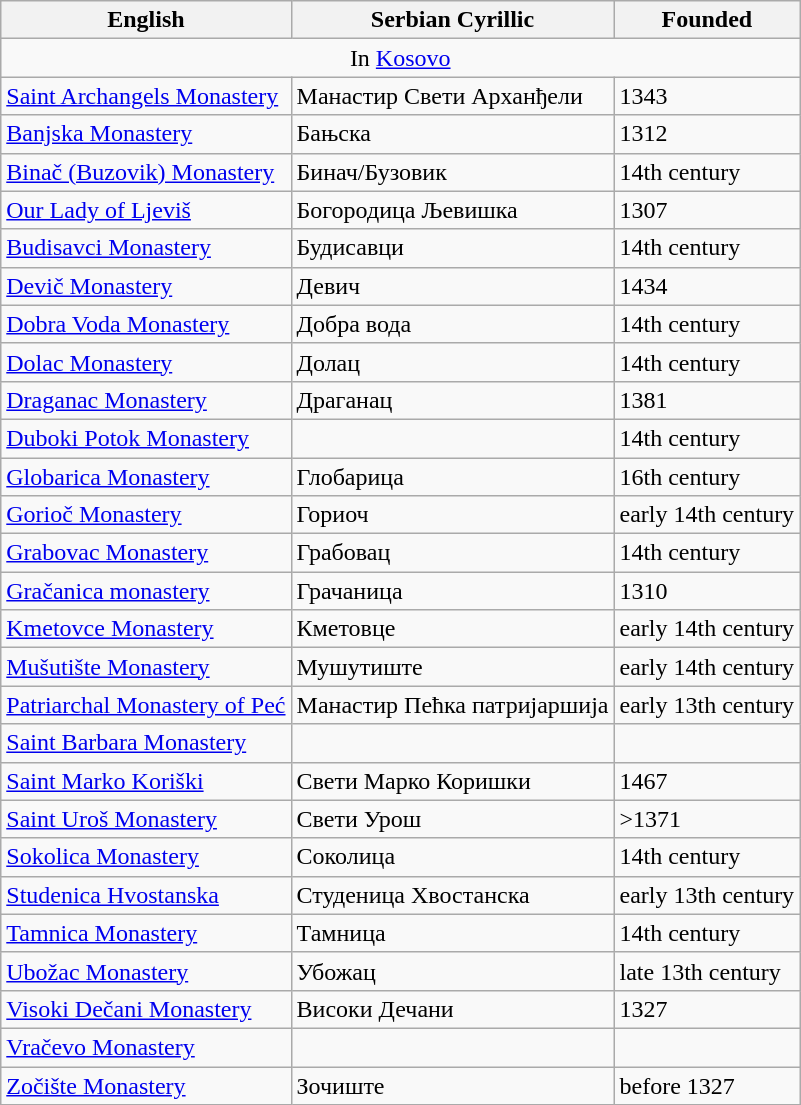<table class="wikitable">
<tr>
<th>English</th>
<th>Serbian Cyrillic</th>
<th>Founded</th>
</tr>
<tr>
<td colspan=3 style="text-align:center;">In <a href='#'>Kosovo</a></td>
</tr>
<tr>
<td><a href='#'>Saint Archangels Monastery</a></td>
<td>Манастир Свети Арханђели</td>
<td>1343</td>
</tr>
<tr>
<td><a href='#'>Banjska Monastery</a></td>
<td>Бањска</td>
<td>1312</td>
</tr>
<tr>
<td><a href='#'>Binač (Buzovik) Monastery</a></td>
<td>Бинач/Бузовик</td>
<td>14th century</td>
</tr>
<tr>
<td><a href='#'>Our Lady of Ljeviš</a></td>
<td>Богородица Љевишка</td>
<td>1307</td>
</tr>
<tr>
<td><a href='#'>Budisavci Monastery</a></td>
<td>Будисавци</td>
<td>14th century</td>
</tr>
<tr>
<td><a href='#'>Devič Monastery</a></td>
<td>Девич</td>
<td>1434</td>
</tr>
<tr>
<td><a href='#'>Dobra Voda Monastery</a></td>
<td>Добра вода</td>
<td>14th century</td>
</tr>
<tr>
<td><a href='#'>Dolac Monastery</a></td>
<td>Долац</td>
<td>14th century</td>
</tr>
<tr>
<td><a href='#'>Draganac Monastery</a></td>
<td>Драганац</td>
<td>1381</td>
</tr>
<tr>
<td><a href='#'>Duboki Potok Monastery</a></td>
<td></td>
<td>14th century</td>
</tr>
<tr>
<td><a href='#'>Globarica Monastery</a></td>
<td>Глобарица</td>
<td>16th century</td>
</tr>
<tr>
<td><a href='#'>Gorioč Monastery</a></td>
<td>Гориоч</td>
<td>early 14th century</td>
</tr>
<tr>
<td><a href='#'>Grabovac Monastery</a></td>
<td>Грабовац</td>
<td>14th century</td>
</tr>
<tr>
<td><a href='#'>Gračanica monastery</a></td>
<td>Грачаница</td>
<td>1310</td>
</tr>
<tr>
<td><a href='#'>Kmetovce Monastery</a></td>
<td>Кметовце</td>
<td>early 14th century</td>
</tr>
<tr>
<td><a href='#'>Mušutište Monastery</a></td>
<td>Мушутиште</td>
<td>early 14th century</td>
</tr>
<tr>
<td><a href='#'>Patriarchal Monastery of Peć</a></td>
<td>Манастир Пећка патријаршија</td>
<td>early 13th century</td>
</tr>
<tr>
<td><a href='#'>Saint Barbara Monastery</a></td>
<td></td>
<td></td>
</tr>
<tr>
<td><a href='#'>Saint Marko Koriški</a></td>
<td>Свети Марко Коришки</td>
<td>1467</td>
</tr>
<tr>
<td><a href='#'>Saint Uroš Monastery</a></td>
<td>Свети Урош</td>
<td>>1371</td>
</tr>
<tr>
<td><a href='#'>Sokolica Monastery</a></td>
<td>Соколица</td>
<td>14th century</td>
</tr>
<tr>
<td><a href='#'>Studenica Hvostanska</a></td>
<td>Студеница Хвостанска</td>
<td>early 13th century</td>
</tr>
<tr>
<td><a href='#'>Tamnica Monastery</a></td>
<td>Тамница</td>
<td>14th century</td>
</tr>
<tr>
<td><a href='#'>Ubožac Monastery</a></td>
<td>Убожац</td>
<td>late 13th century</td>
</tr>
<tr>
<td><a href='#'>Visoki Dečani Monastery</a></td>
<td>Високи Дечани</td>
<td>1327</td>
</tr>
<tr>
<td><a href='#'>Vračevo Monastery</a></td>
<td></td>
<td></td>
</tr>
<tr>
<td><a href='#'>Zočište Monastery</a></td>
<td>Зочиште</td>
<td>before 1327</td>
</tr>
</table>
